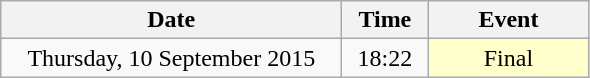<table class = "wikitable" style="text-align:center;">
<tr>
<th width=220>Date</th>
<th width=50>Time</th>
<th width=100>Event</th>
</tr>
<tr>
<td>Thursday, 10 September 2015</td>
<td>18:22</td>
<td bgcolor=ffffcc>Final</td>
</tr>
</table>
